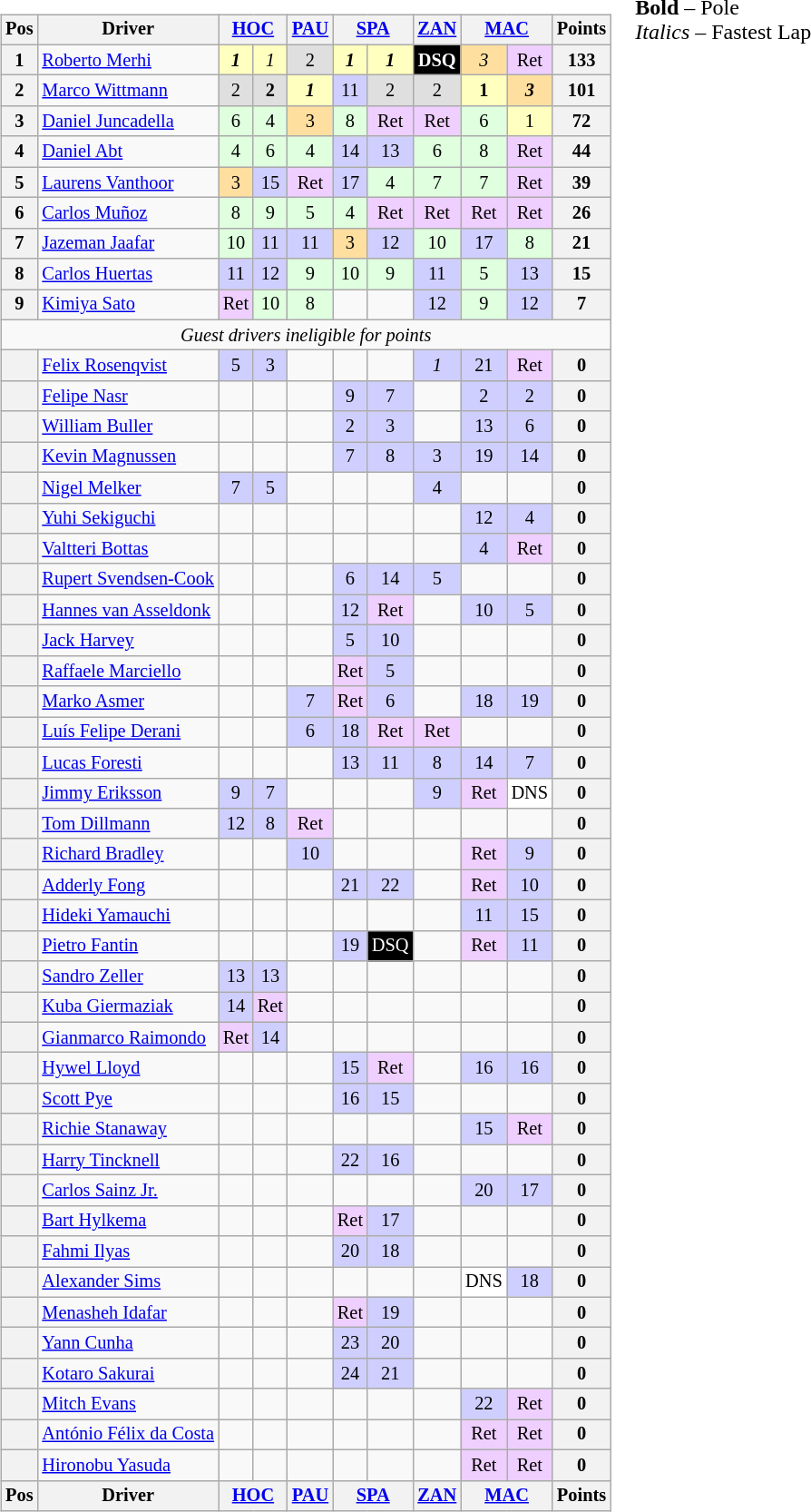<table>
<tr>
<td valign="top"><br><table class="wikitable" style="font-size: 85%; text-align: center;">
<tr valign="top">
<th valign="middle">Pos</th>
<th valign="middle">Driver</th>
<th colspan=2><a href='#'>HOC</a><br></th>
<th><a href='#'>PAU</a><br></th>
<th colspan=2><a href='#'>SPA</a><br></th>
<th><a href='#'>ZAN</a><br></th>
<th colspan=2><a href='#'>MAC</a><br></th>
<th valign="middle">Points</th>
</tr>
<tr>
<th>1</th>
<td align="left"> <a href='#'>Roberto Merhi</a></td>
<td style="background:#FFFFBF;"><strong><em>1</em></strong></td>
<td style="background:#FFFFBF;"><em>1</em></td>
<td style="background:#DFDFDF;">2</td>
<td style="background:#FFFFBF;"><strong><em>1</em></strong></td>
<td style="background:#FFFFBF;"><strong><em>1</em></strong></td>
<td style="background:black; color:white;"><strong>DSQ</strong></td>
<td style="background:#FFDF9F;"><em>3</em></td>
<td style="background:#EFCFFF;">Ret</td>
<th>133</th>
</tr>
<tr>
<th>2</th>
<td align="left"> <a href='#'>Marco Wittmann</a></td>
<td style="background:#DFDFDF;">2</td>
<td style="background:#DFDFDF;"><strong>2</strong></td>
<td style="background:#FFFFBF;"><strong><em>1</em></strong></td>
<td style="background:#cfcfff;">11</td>
<td style="background:#DFDFDF;">2</td>
<td style="background:#DFDFDF;">2</td>
<td style="background:#FFFFBF;"><strong>1</strong></td>
<td style="background:#FFDF9F;"><strong><em>3</em></strong></td>
<th>101</th>
</tr>
<tr>
<th>3</th>
<td align="left"> <a href='#'>Daniel Juncadella</a></td>
<td style="background:#DFFFDF;">6</td>
<td style="background:#DFFFDF;">4</td>
<td style="background:#FFDF9F;">3</td>
<td style="background:#DFFFDF;">8</td>
<td style="background:#EFCFFF;">Ret</td>
<td style="background:#EFCFFF;">Ret</td>
<td style="background:#DFFFDF;">6</td>
<td style="background:#FFFFBF;">1</td>
<th>72</th>
</tr>
<tr>
<th>4</th>
<td align="left"> <a href='#'>Daniel Abt</a></td>
<td style="background:#DFFFDF;">4</td>
<td style="background:#DFFFDF;">6</td>
<td style="background:#DFFFDF;">4</td>
<td style="background:#cfcfff;">14</td>
<td style="background:#cfcfff;">13</td>
<td style="background:#DFFFDF;">6</td>
<td style="background:#DFFFDF;">8</td>
<td style="background:#EFCFFF;">Ret</td>
<th>44</th>
</tr>
<tr>
<th>5</th>
<td align="left"> <a href='#'>Laurens Vanthoor</a></td>
<td style="background:#FFDF9F;">3</td>
<td style="background:#cfcfff;">15</td>
<td style="background:#EFCFFF;">Ret</td>
<td style="background:#cfcfff;">17</td>
<td style="background:#DFFFDF;">4</td>
<td style="background:#DFFFDF;">7</td>
<td style="background:#DFFFDF;">7</td>
<td style="background:#EFCFFF;">Ret</td>
<th>39</th>
</tr>
<tr>
<th>6</th>
<td align="left"> <a href='#'>Carlos Muñoz</a></td>
<td style="background:#DFFFDF;">8</td>
<td style="background:#DFFFDF;">9</td>
<td style="background:#DFFFDF;">5</td>
<td style="background:#DFFFDF;">4</td>
<td style="background:#EFCFFF;">Ret</td>
<td style="background:#EFCFFF;">Ret</td>
<td style="background:#EFCFFF;">Ret</td>
<td style="background:#EFCFFF;">Ret</td>
<th>26</th>
</tr>
<tr>
<th>7</th>
<td align="left"> <a href='#'>Jazeman Jaafar</a></td>
<td style="background:#DFFFDF;">10</td>
<td style="background:#cfcfff;">11</td>
<td style="background:#cfcfff;">11</td>
<td style="background:#FFDF9F;">3</td>
<td style="background:#cfcfff;">12</td>
<td style="background:#DFFFDF;">10</td>
<td style="background:#cfcfff;">17</td>
<td style="background:#DFFFDF;">8</td>
<th>21</th>
</tr>
<tr>
<th>8</th>
<td align="left"> <a href='#'>Carlos Huertas</a></td>
<td style="background:#cfcfff;">11</td>
<td style="background:#cfcfff;">12</td>
<td style="background:#DFFFDF;">9</td>
<td style="background:#DFFFDF;">10</td>
<td style="background:#DFFFDF;">9</td>
<td style="background:#cfcfff;">11</td>
<td style="background:#DFFFDF;">5</td>
<td style="background:#cfcfff;">13</td>
<th>15</th>
</tr>
<tr>
<th>9</th>
<td align="left"> <a href='#'>Kimiya Sato</a></td>
<td style="background:#EFCFFF;">Ret</td>
<td style="background:#DFFFDF;">10</td>
<td style="background:#DFFFDF;">8</td>
<td></td>
<td></td>
<td style="background:#cfcfff;">12</td>
<td style="background:#DFFFDF;">9</td>
<td style="background:#cfcfff;">12</td>
<th>7</th>
</tr>
<tr>
<td colspan=11 align=center><em>Guest drivers ineligible for points</em></td>
</tr>
<tr>
<th></th>
<td align="left"> <a href='#'>Felix Rosenqvist</a></td>
<td style="background:#cfcfff;">5</td>
<td style="background:#cfcfff;">3</td>
<td></td>
<td></td>
<td></td>
<td style="background:#cfcfff;"><em>1</em></td>
<td style="background:#cfcfff;">21</td>
<td style="background:#EFCFFF;">Ret</td>
<th>0</th>
</tr>
<tr>
<th></th>
<td align="left"> <a href='#'>Felipe Nasr</a></td>
<td></td>
<td></td>
<td></td>
<td style="background:#cfcfff;">9</td>
<td style="background:#cfcfff;">7</td>
<td></td>
<td style="background:#cfcfff;">2</td>
<td style="background:#cfcfff;">2</td>
<th>0</th>
</tr>
<tr>
<th></th>
<td align="left"> <a href='#'>William Buller</a></td>
<td></td>
<td></td>
<td></td>
<td style="background:#cfcfff;">2</td>
<td style="background:#cfcfff;">3</td>
<td></td>
<td style="background:#cfcfff;">13</td>
<td style="background:#cfcfff;">6</td>
<th>0</th>
</tr>
<tr>
<th></th>
<td align="left"> <a href='#'>Kevin Magnussen</a></td>
<td></td>
<td></td>
<td></td>
<td style="background:#cfcfff;">7</td>
<td style="background:#cfcfff;">8</td>
<td style="background:#cfcfff;">3</td>
<td style="background:#cfcfff;">19</td>
<td style="background:#cfcfff;">14</td>
<th>0</th>
</tr>
<tr>
<th></th>
<td align="left"> <a href='#'>Nigel Melker</a></td>
<td style="background:#cfcfff;">7</td>
<td style="background:#cfcfff;">5</td>
<td></td>
<td></td>
<td></td>
<td style="background:#cfcfff;">4</td>
<td></td>
<td></td>
<th>0</th>
</tr>
<tr>
<th></th>
<td align="left"> <a href='#'>Yuhi Sekiguchi</a></td>
<td></td>
<td></td>
<td></td>
<td></td>
<td></td>
<td></td>
<td style="background:#cfcfff;">12</td>
<td style="background:#cfcfff;">4</td>
<th>0</th>
</tr>
<tr>
<th></th>
<td align="left"> <a href='#'>Valtteri Bottas</a></td>
<td></td>
<td></td>
<td></td>
<td></td>
<td></td>
<td></td>
<td style="background:#cfcfff;">4</td>
<td style="background:#EFCFFF;">Ret</td>
<th>0</th>
</tr>
<tr>
<th></th>
<td align="left"> <a href='#'>Rupert Svendsen-Cook</a></td>
<td></td>
<td></td>
<td></td>
<td style="background:#cfcfff;">6</td>
<td style="background:#cfcfff;">14</td>
<td style="background:#cfcfff;">5</td>
<td></td>
<td></td>
<th>0</th>
</tr>
<tr>
<th></th>
<td align="left"> <a href='#'>Hannes van Asseldonk</a></td>
<td></td>
<td></td>
<td></td>
<td style="background:#cfcfff;">12</td>
<td style="background:#EFCFFF;">Ret</td>
<td></td>
<td style="background:#cfcfff;">10</td>
<td style="background:#cfcfff;">5</td>
<th>0</th>
</tr>
<tr>
<th></th>
<td align="left"> <a href='#'>Jack Harvey</a></td>
<td></td>
<td></td>
<td></td>
<td style="background:#cfcfff;">5</td>
<td style="background:#cfcfff;">10</td>
<td></td>
<td></td>
<td></td>
<th>0</th>
</tr>
<tr>
<th></th>
<td align="left"> <a href='#'>Raffaele Marciello</a></td>
<td></td>
<td></td>
<td></td>
<td style="background:#efcfff;">Ret</td>
<td style="background:#cfcfff;">5</td>
<td></td>
<td></td>
<td></td>
<th>0</th>
</tr>
<tr>
<th></th>
<td align="left"> <a href='#'>Marko Asmer</a></td>
<td></td>
<td></td>
<td style="background:#cfcfff;">7</td>
<td style="background:#efcfff;">Ret</td>
<td style="background:#cfcfff;">6</td>
<td></td>
<td style="background:#cfcfff;">18</td>
<td style="background:#cfcfff;">19</td>
<th>0</th>
</tr>
<tr>
<th></th>
<td align="left"> <a href='#'>Luís Felipe Derani</a></td>
<td></td>
<td></td>
<td style="background:#cfcfff;">6</td>
<td style="background:#cfcfff;">18</td>
<td style="background:#EFCFFF;">Ret</td>
<td style="background:#EFCFFF;">Ret</td>
<td></td>
<td></td>
<th>0</th>
</tr>
<tr>
<th></th>
<td align="left"> <a href='#'>Lucas Foresti</a></td>
<td></td>
<td></td>
<td></td>
<td style="background:#cfcfff;">13</td>
<td style="background:#cfcfff;">11</td>
<td style="background:#cfcfff;">8</td>
<td style="background:#cfcfff;">14</td>
<td style="background:#cfcfff;">7</td>
<th>0</th>
</tr>
<tr>
<th></th>
<td align="left"> <a href='#'>Jimmy Eriksson</a></td>
<td style="background:#cfcfff;">9</td>
<td style="background:#cfcfff;">7</td>
<td></td>
<td></td>
<td></td>
<td style="background:#cfcfff;">9</td>
<td style="background:#EFCFFF;">Ret</td>
<td style="background:#FFFFFF;">DNS</td>
<th>0</th>
</tr>
<tr>
<th></th>
<td align="left"> <a href='#'>Tom Dillmann</a></td>
<td style="background:#cfcfff;">12</td>
<td style="background:#cfcfff;">8</td>
<td style="background:#EFCFFF;">Ret</td>
<td></td>
<td></td>
<td></td>
<td></td>
<td></td>
<th>0</th>
</tr>
<tr>
<th></th>
<td align="left"> <a href='#'>Richard Bradley</a></td>
<td></td>
<td></td>
<td style="background:#cfcfff;">10</td>
<td></td>
<td></td>
<td></td>
<td style="background:#EFCFFF;">Ret</td>
<td style="background:#cfcfff;">9</td>
<th>0</th>
</tr>
<tr>
<th></th>
<td align="left"> <a href='#'>Adderly Fong</a></td>
<td></td>
<td></td>
<td></td>
<td style="background:#cfcfff;">21</td>
<td style="background:#cfcfff;">22</td>
<td></td>
<td style="background:#EFCFFF;">Ret</td>
<td style="background:#cfcfff;">10</td>
<th>0</th>
</tr>
<tr>
<th></th>
<td align="left"> <a href='#'>Hideki Yamauchi</a></td>
<td></td>
<td></td>
<td></td>
<td></td>
<td></td>
<td></td>
<td style="background:#cfcfff;">11</td>
<td style="background:#cfcfff;">15</td>
<th>0</th>
</tr>
<tr>
<th></th>
<td align="left"> <a href='#'>Pietro Fantin</a></td>
<td></td>
<td></td>
<td></td>
<td style="background:#cfcfff;">19</td>
<td style="background:black; color:white;">DSQ</td>
<td></td>
<td style="background:#EFCFFF;">Ret</td>
<td style="background:#cfcfff;">11</td>
<th>0</th>
</tr>
<tr>
<th></th>
<td align="left"> <a href='#'>Sandro Zeller</a></td>
<td style="background:#cfcfff;">13</td>
<td style="background:#cfcfff;">13</td>
<td></td>
<td></td>
<td></td>
<td></td>
<td></td>
<td></td>
<th>0</th>
</tr>
<tr>
<th></th>
<td align="left"> <a href='#'>Kuba Giermaziak</a></td>
<td style="background:#cfcfff;">14</td>
<td style="background:#EFCFFF;">Ret</td>
<td></td>
<td></td>
<td></td>
<td></td>
<td></td>
<td></td>
<th>0</th>
</tr>
<tr>
<th></th>
<td align="left"> <a href='#'>Gianmarco Raimondo</a></td>
<td style="background:#EFCFFF;">Ret</td>
<td style="background:#cfcfff;">14</td>
<td></td>
<td></td>
<td></td>
<td></td>
<td></td>
<td></td>
<th>0</th>
</tr>
<tr>
<th></th>
<td align="left"> <a href='#'>Hywel Lloyd</a></td>
<td></td>
<td></td>
<td></td>
<td style="background:#cfcfff;">15</td>
<td style="background:#EFCFFF;">Ret</td>
<td></td>
<td style="background:#cfcfff;">16</td>
<td style="background:#cfcfff;">16</td>
<th>0</th>
</tr>
<tr>
<th></th>
<td align="left"> <a href='#'>Scott Pye</a></td>
<td></td>
<td></td>
<td></td>
<td style="background:#cfcfff;">16</td>
<td style="background:#cfcfff;">15</td>
<td></td>
<td></td>
<td></td>
<th>0</th>
</tr>
<tr>
<th></th>
<td align="left"> <a href='#'>Richie Stanaway</a></td>
<td></td>
<td></td>
<td></td>
<td></td>
<td></td>
<td></td>
<td style="background:#cfcfff;">15</td>
<td style="background:#EFCFFF;">Ret</td>
<th>0</th>
</tr>
<tr>
<th></th>
<td align="left"> <a href='#'>Harry Tincknell</a></td>
<td></td>
<td></td>
<td></td>
<td style="background:#cfcfff;">22</td>
<td style="background:#cfcfff;">16</td>
<td></td>
<td></td>
<td></td>
<th>0</th>
</tr>
<tr>
<th></th>
<td align="left"> <a href='#'>Carlos Sainz Jr.</a></td>
<td></td>
<td></td>
<td></td>
<td></td>
<td></td>
<td></td>
<td style="background:#cfcfff;">20</td>
<td style="background:#cfcfff;">17</td>
<th>0</th>
</tr>
<tr>
<th></th>
<td align="left"> <a href='#'>Bart Hylkema</a></td>
<td></td>
<td></td>
<td></td>
<td style="background:#efcfff;">Ret</td>
<td style="background:#cfcfff;">17</td>
<td></td>
<td></td>
<td></td>
<th>0</th>
</tr>
<tr>
<th></th>
<td align="left"> <a href='#'>Fahmi Ilyas</a></td>
<td></td>
<td></td>
<td></td>
<td style="background:#cfcfff;">20</td>
<td style="background:#cfcfff;">18</td>
<td></td>
<td></td>
<td></td>
<th>0</th>
</tr>
<tr>
<th></th>
<td align="left"> <a href='#'>Alexander Sims</a></td>
<td></td>
<td></td>
<td></td>
<td></td>
<td></td>
<td></td>
<td style="background:#FFFFFF;">DNS</td>
<td style="background:#cfcfff;">18</td>
<th>0</th>
</tr>
<tr>
<th></th>
<td align="left"> <a href='#'>Menasheh Idafar</a></td>
<td></td>
<td></td>
<td></td>
<td style="background:#efcfff;">Ret</td>
<td style="background:#cfcfff;">19</td>
<td></td>
<td></td>
<td></td>
<th>0</th>
</tr>
<tr>
<th></th>
<td align="left"> <a href='#'>Yann Cunha</a></td>
<td></td>
<td></td>
<td></td>
<td style="background:#cfcfff;">23</td>
<td style="background:#cfcfff;">20</td>
<td></td>
<td></td>
<td></td>
<th>0</th>
</tr>
<tr>
<th></th>
<td align="left"> <a href='#'>Kotaro Sakurai</a></td>
<td></td>
<td></td>
<td></td>
<td style="background:#cfcfff;">24</td>
<td style="background:#cfcfff;">21</td>
<td></td>
<td></td>
<td></td>
<th>0</th>
</tr>
<tr>
<th></th>
<td align="left"> <a href='#'>Mitch Evans</a></td>
<td></td>
<td></td>
<td></td>
<td></td>
<td></td>
<td></td>
<td style="background:#cfcfff;">22</td>
<td style="background:#efcfff;">Ret</td>
<th>0</th>
</tr>
<tr>
<th></th>
<td align="left"> <a href='#'>António Félix da Costa</a></td>
<td></td>
<td></td>
<td></td>
<td></td>
<td></td>
<td></td>
<td style="background:#EFCFFF;">Ret</td>
<td style="background:#efcfff;">Ret</td>
<th>0</th>
</tr>
<tr>
<th></th>
<td align="left"> <a href='#'>Hironobu Yasuda</a></td>
<td></td>
<td></td>
<td></td>
<td></td>
<td></td>
<td></td>
<td style="background:#EFCFFF;">Ret</td>
<td style="background:#efcfff;">Ret</td>
<th>0</th>
</tr>
<tr valign="top">
<th valign="middle">Pos</th>
<th valign="middle">Driver</th>
<th colspan=2><a href='#'>HOC</a><br></th>
<th><a href='#'>PAU</a><br></th>
<th colspan=2><a href='#'>SPA</a><br></th>
<th><a href='#'>ZAN</a><br></th>
<th colspan=2><a href='#'>MAC</a><br></th>
<th valign="middle">Points</th>
</tr>
</table>
</td>
<td valign="top"><br>
<span><strong>Bold</strong> – Pole<br>
<em>Italics</em> – Fastest Lap</span></td>
</tr>
</table>
